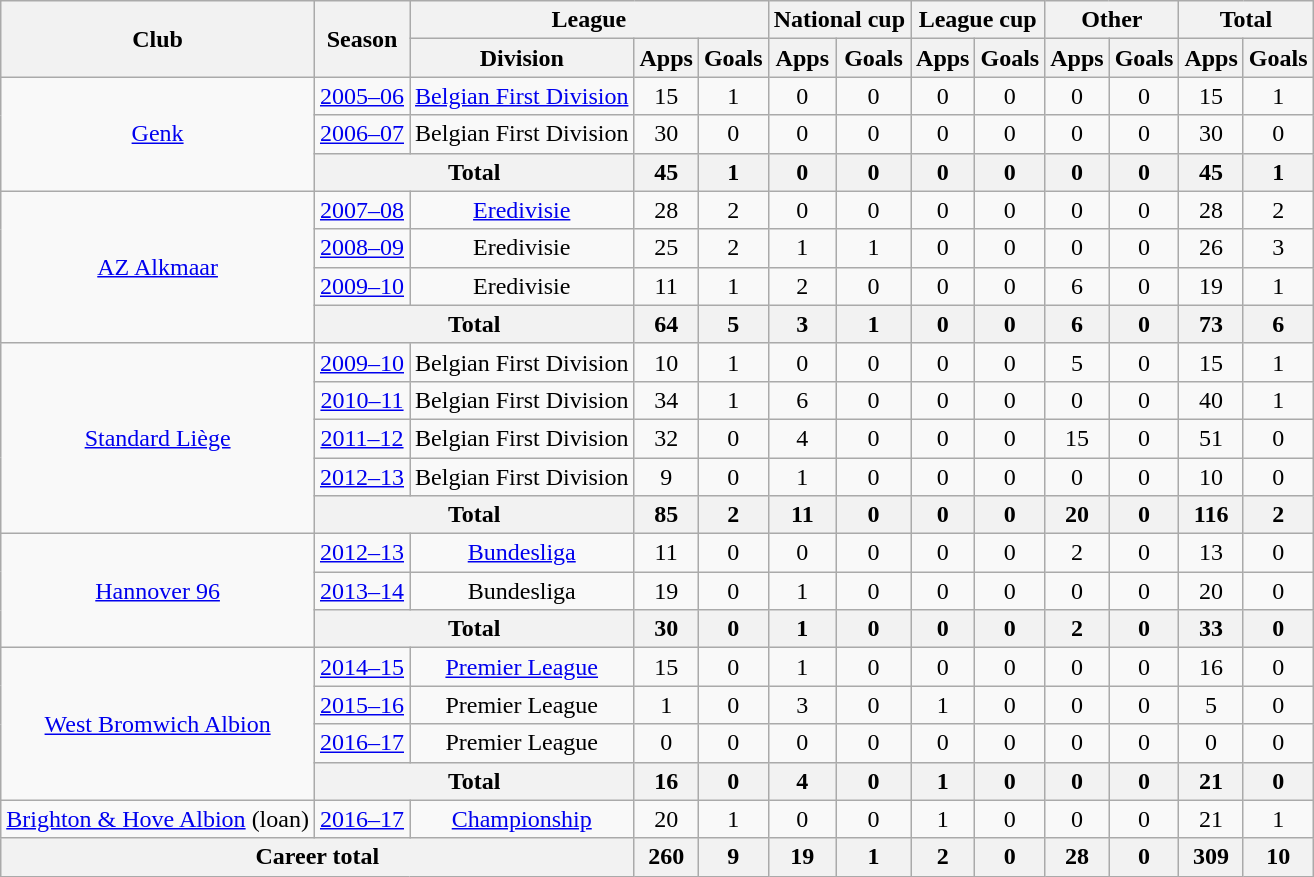<table class="wikitable" style="text-align:center">
<tr>
<th rowspan="2">Club</th>
<th rowspan="2">Season</th>
<th colspan="3">League</th>
<th colspan="2">National cup</th>
<th colspan="2">League cup</th>
<th colspan="2">Other</th>
<th colspan="2">Total</th>
</tr>
<tr>
<th>Division</th>
<th>Apps</th>
<th>Goals</th>
<th>Apps</th>
<th>Goals</th>
<th>Apps</th>
<th>Goals</th>
<th>Apps</th>
<th>Goals</th>
<th>Apps</th>
<th>Goals</th>
</tr>
<tr>
<td rowspan="3"><a href='#'>Genk</a></td>
<td><a href='#'>2005–06</a></td>
<td><a href='#'>Belgian First Division</a></td>
<td>15</td>
<td>1</td>
<td>0</td>
<td>0</td>
<td>0</td>
<td>0</td>
<td>0</td>
<td>0</td>
<td>15</td>
<td>1</td>
</tr>
<tr>
<td><a href='#'>2006–07</a></td>
<td>Belgian First Division</td>
<td>30</td>
<td>0</td>
<td>0</td>
<td>0</td>
<td>0</td>
<td>0</td>
<td>0</td>
<td>0</td>
<td>30</td>
<td>0</td>
</tr>
<tr>
<th colspan="2">Total</th>
<th>45</th>
<th>1</th>
<th>0</th>
<th>0</th>
<th>0</th>
<th>0</th>
<th>0</th>
<th>0</th>
<th>45</th>
<th>1</th>
</tr>
<tr>
<td rowspan="4"><a href='#'>AZ Alkmaar</a></td>
<td><a href='#'>2007–08</a></td>
<td><a href='#'>Eredivisie</a></td>
<td>28</td>
<td>2</td>
<td>0</td>
<td>0</td>
<td>0</td>
<td>0</td>
<td>0</td>
<td>0</td>
<td>28</td>
<td>2</td>
</tr>
<tr>
<td><a href='#'>2008–09</a></td>
<td>Eredivisie</td>
<td>25</td>
<td>2</td>
<td>1</td>
<td>1</td>
<td>0</td>
<td>0</td>
<td>0</td>
<td>0</td>
<td>26</td>
<td>3</td>
</tr>
<tr>
<td><a href='#'>2009–10</a></td>
<td>Eredivisie</td>
<td>11</td>
<td>1</td>
<td>2</td>
<td>0</td>
<td>0</td>
<td>0</td>
<td>6</td>
<td>0</td>
<td>19</td>
<td>1</td>
</tr>
<tr>
<th colspan="2">Total</th>
<th>64</th>
<th>5</th>
<th>3</th>
<th>1</th>
<th>0</th>
<th>0</th>
<th>6</th>
<th>0</th>
<th>73</th>
<th>6</th>
</tr>
<tr>
<td rowspan="5"><a href='#'>Standard Liège</a></td>
<td><a href='#'>2009–10</a></td>
<td>Belgian First Division</td>
<td>10</td>
<td>1</td>
<td>0</td>
<td>0</td>
<td>0</td>
<td>0</td>
<td>5</td>
<td>0</td>
<td>15</td>
<td>1</td>
</tr>
<tr>
<td><a href='#'>2010–11</a></td>
<td>Belgian First Division</td>
<td>34</td>
<td>1</td>
<td>6</td>
<td>0</td>
<td>0</td>
<td>0</td>
<td>0</td>
<td>0</td>
<td>40</td>
<td>1</td>
</tr>
<tr>
<td><a href='#'>2011–12</a></td>
<td>Belgian First Division</td>
<td>32</td>
<td>0</td>
<td>4</td>
<td>0</td>
<td>0</td>
<td>0</td>
<td>15</td>
<td>0</td>
<td>51</td>
<td>0</td>
</tr>
<tr>
<td><a href='#'>2012–13</a></td>
<td>Belgian First Division</td>
<td>9</td>
<td>0</td>
<td>1</td>
<td>0</td>
<td>0</td>
<td>0</td>
<td>0</td>
<td>0</td>
<td>10</td>
<td>0</td>
</tr>
<tr>
<th colspan="2">Total</th>
<th>85</th>
<th>2</th>
<th>11</th>
<th>0</th>
<th>0</th>
<th>0</th>
<th>20</th>
<th>0</th>
<th>116</th>
<th>2</th>
</tr>
<tr>
<td rowspan="3"><a href='#'>Hannover 96</a></td>
<td><a href='#'>2012–13</a></td>
<td><a href='#'>Bundesliga</a></td>
<td>11</td>
<td>0</td>
<td>0</td>
<td>0</td>
<td>0</td>
<td>0</td>
<td>2</td>
<td>0</td>
<td>13</td>
<td>0</td>
</tr>
<tr>
<td><a href='#'>2013–14</a></td>
<td>Bundesliga</td>
<td>19</td>
<td>0</td>
<td>1</td>
<td>0</td>
<td>0</td>
<td>0</td>
<td>0</td>
<td>0</td>
<td>20</td>
<td>0</td>
</tr>
<tr>
<th colspan="2">Total</th>
<th>30</th>
<th>0</th>
<th>1</th>
<th>0</th>
<th>0</th>
<th>0</th>
<th>2</th>
<th>0</th>
<th>33</th>
<th>0</th>
</tr>
<tr>
<td rowspan="4"><a href='#'>West Bromwich Albion</a></td>
<td><a href='#'>2014–15</a></td>
<td><a href='#'>Premier League</a></td>
<td>15</td>
<td>0</td>
<td>1</td>
<td>0</td>
<td>0</td>
<td>0</td>
<td>0</td>
<td>0</td>
<td>16</td>
<td>0</td>
</tr>
<tr>
<td><a href='#'>2015–16</a></td>
<td>Premier League</td>
<td>1</td>
<td>0</td>
<td>3</td>
<td>0</td>
<td>1</td>
<td>0</td>
<td>0</td>
<td>0</td>
<td>5</td>
<td>0</td>
</tr>
<tr>
<td><a href='#'>2016–17</a></td>
<td>Premier League</td>
<td>0</td>
<td>0</td>
<td>0</td>
<td>0</td>
<td>0</td>
<td>0</td>
<td>0</td>
<td>0</td>
<td>0</td>
<td>0</td>
</tr>
<tr>
<th colspan="2">Total</th>
<th>16</th>
<th>0</th>
<th>4</th>
<th>0</th>
<th>1</th>
<th>0</th>
<th>0</th>
<th>0</th>
<th>21</th>
<th>0</th>
</tr>
<tr>
<td><a href='#'>Brighton & Hove Albion</a> (loan)</td>
<td><a href='#'>2016–17</a></td>
<td><a href='#'>Championship</a></td>
<td>20</td>
<td>1</td>
<td>0</td>
<td>0</td>
<td>1</td>
<td>0</td>
<td>0</td>
<td>0</td>
<td>21</td>
<td>1</td>
</tr>
<tr>
<th colspan="3">Career total</th>
<th>260</th>
<th>9</th>
<th>19</th>
<th>1</th>
<th>2</th>
<th>0</th>
<th>28</th>
<th>0</th>
<th>309</th>
<th>10</th>
</tr>
</table>
